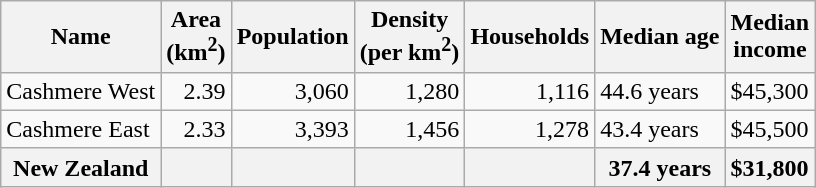<table class="wikitable">
<tr>
<th>Name</th>
<th>Area<br>(km<sup>2</sup>)</th>
<th>Population</th>
<th>Density<br>(per km<sup>2</sup>)</th>
<th>Households</th>
<th>Median age</th>
<th>Median<br>income</th>
</tr>
<tr>
<td>Cashmere West</td>
<td style="text-align:right;">2.39</td>
<td style="text-align:right;">3,060</td>
<td style="text-align:right;">1,280</td>
<td style="text-align:right;">1,116</td>
<td>44.6 years</td>
<td>$45,300</td>
</tr>
<tr>
<td>Cashmere East</td>
<td style="text-align:right;">2.33</td>
<td style="text-align:right;">3,393</td>
<td style="text-align:right;">1,456</td>
<td style="text-align:right;">1,278</td>
<td>43.4 years</td>
<td>$45,500</td>
</tr>
<tr>
<th>New Zealand</th>
<th></th>
<th></th>
<th></th>
<th></th>
<th>37.4 years</th>
<th style="text-align:left;">$31,800</th>
</tr>
</table>
